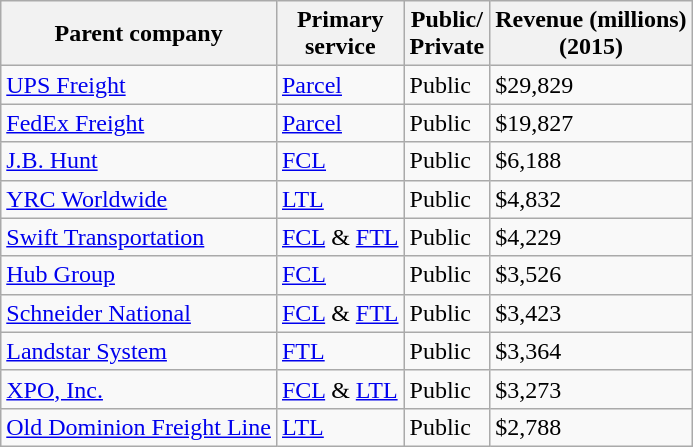<table class="wikitable">
<tr>
<th>Parent company</th>
<th>Primary <br>service</th>
<th>Public/<br> Private</th>
<th>Revenue (millions) <br> (2015)</th>
</tr>
<tr>
<td><a href='#'>UPS Freight</a></td>
<td><a href='#'>Parcel</a></td>
<td>Public</td>
<td>$29,829</td>
</tr>
<tr>
<td><a href='#'>FedEx Freight</a></td>
<td><a href='#'>Parcel</a></td>
<td>Public</td>
<td>$19,827</td>
</tr>
<tr>
<td><a href='#'>J.B. Hunt</a></td>
<td><a href='#'>FCL</a></td>
<td>Public</td>
<td>$6,188</td>
</tr>
<tr>
<td><a href='#'>YRC Worldwide</a></td>
<td><a href='#'>LTL</a></td>
<td>Public</td>
<td>$4,832</td>
</tr>
<tr>
<td><a href='#'>Swift Transportation</a></td>
<td><a href='#'>FCL</a> & <a href='#'>FTL</a></td>
<td>Public</td>
<td>$4,229</td>
</tr>
<tr>
<td><a href='#'>Hub Group</a></td>
<td><a href='#'>FCL</a></td>
<td>Public</td>
<td>$3,526</td>
</tr>
<tr>
<td><a href='#'>Schneider National</a></td>
<td><a href='#'>FCL</a> & <a href='#'>FTL</a></td>
<td>Public</td>
<td>$3,423</td>
</tr>
<tr>
<td><a href='#'>Landstar System</a></td>
<td><a href='#'>FTL</a></td>
<td>Public</td>
<td>$3,364</td>
</tr>
<tr>
<td><a href='#'>XPO, Inc.</a></td>
<td><a href='#'>FCL</a> & <a href='#'>LTL</a></td>
<td>Public</td>
<td>$3,273</td>
</tr>
<tr>
<td><a href='#'>Old Dominion Freight Line</a></td>
<td><a href='#'>LTL</a></td>
<td>Public</td>
<td>$2,788</td>
</tr>
</table>
